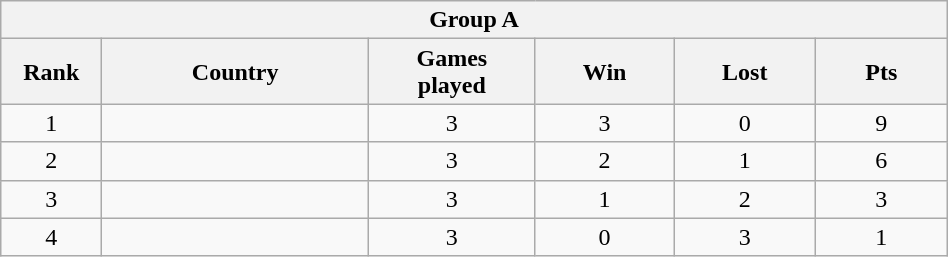<table class="wikitable" style= "text-align: center; Width:50%">
<tr>
<th colspan= 6>Group A</th>
</tr>
<tr>
<th width=2%>Rank</th>
<th width=10%>Country</th>
<th width=5%>Games <br> played</th>
<th width=5%>Win</th>
<th width=5%>Lost</th>
<th width=5%>Pts</th>
</tr>
<tr>
<td>1</td>
<td style= "text-align: left"></td>
<td>3</td>
<td>3</td>
<td>0</td>
<td>9</td>
</tr>
<tr>
<td>2</td>
<td style= "text-align: left"></td>
<td>3</td>
<td>2</td>
<td>1</td>
<td>6</td>
</tr>
<tr>
<td>3</td>
<td style= "text-align: left"></td>
<td>3</td>
<td>1</td>
<td>2</td>
<td>3</td>
</tr>
<tr>
<td>4</td>
<td style= "text-align: left"></td>
<td>3</td>
<td>0</td>
<td>3</td>
<td>1</td>
</tr>
</table>
